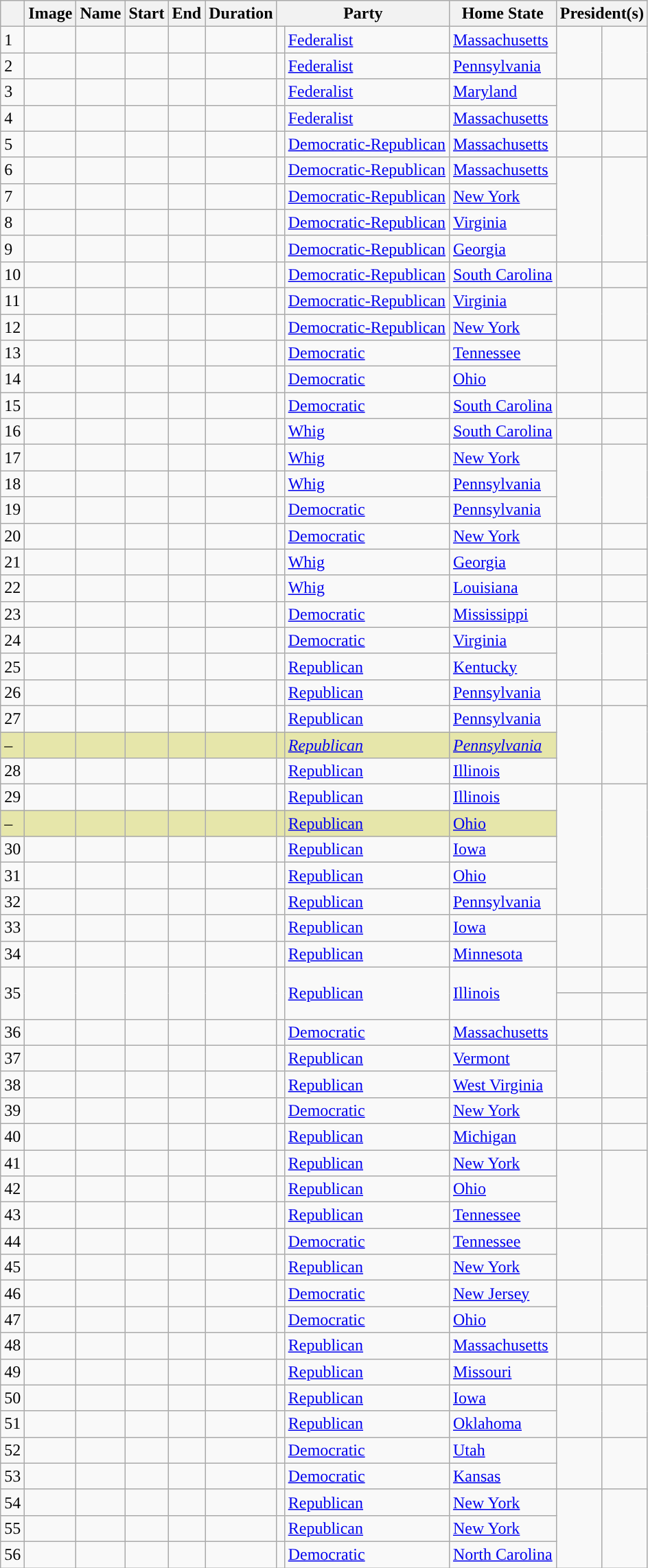<table class="wikitable sortable">
<tr>
<th></th>
<th class=unsortable>Image</th>
<th>Name</th>
<th>Start</th>
<th>End</th>
<th>Duration</th>
<th colspan=2>Party</th>
<th>Home State</th>
<th colspan=2>President(s)</th>
</tr>
<tr>
<td>1</td>
<td></td>
<td></td>
<td></td>
<td></td>
<td></td>
<td style="background: "></td>
<td><a href='#'>Federalist</a></td>
<td><a href='#'>Massachusetts</a></td>
<td rowspan=3 style="background: "></td>
<td rowspan=3><br></td>
</tr>
<tr>
<td>2</td>
<td></td>
<td></td>
<td></td>
<td></td>
<td></td>
<td style="background: "></td>
<td><a href='#'>Federalist</a></td>
<td><a href='#'>Pennsylvania</a></td>
</tr>
<tr>
<td rowspan=2>3</td>
<td rowspan=2></td>
<td rowspan=2></td>
<td rowspan=2></td>
<td rowspan=2></td>
<td rowspan=2></td>
<td rowspan=2 style="background: "></td>
<td rowspan=2><a href='#'>Federalist</a></td>
<td rowspan=2><a href='#'>Maryland</a></td>
</tr>
<tr>
<td rowspan=2 style="background: "></td>
<td rowspan=2><br></td>
</tr>
<tr>
<td>4</td>
<td></td>
<td></td>
<td></td>
<td></td>
<td></td>
<td style="background: "></td>
<td><a href='#'>Federalist</a></td>
<td><a href='#'>Massachusetts</a></td>
</tr>
<tr>
<td>5</td>
<td></td>
<td></td>
<td></td>
<td></td>
<td></td>
<td style="background: "></td>
<td><a href='#'>Democratic-Republican</a></td>
<td><a href='#'>Massachusetts</a></td>
<td style="background: "></td>
<td><br></td>
</tr>
<tr>
<td>6</td>
<td></td>
<td></td>
<td></td>
<td></td>
<td></td>
<td style="background: "></td>
<td><a href='#'>Democratic-Republican</a></td>
<td><a href='#'>Massachusetts</a></td>
<td rowspan=4 style="background: "></td>
<td rowspan=4><br></td>
</tr>
<tr>
<td>7</td>
<td></td>
<td></td>
<td></td>
<td></td>
<td></td>
<td style="background: "></td>
<td><a href='#'>Democratic-Republican</a></td>
<td><a href='#'>New York</a></td>
</tr>
<tr>
<td>8</td>
<td></td>
<td></td>
<td></td>
<td></td>
<td></td>
<td style="background: "></td>
<td><a href='#'>Democratic-Republican</a></td>
<td><a href='#'>Virginia</a></td>
</tr>
<tr>
<td>9</td>
<td></td>
<td></td>
<td></td>
<td></td>
<td></td>
<td style="background: "></td>
<td><a href='#'>Democratic-Republican</a></td>
<td><a href='#'>Georgia</a></td>
</tr>
<tr>
<td>10</td>
<td></td>
<td></td>
<td></td>
<td></td>
<td></td>
<td style="background: "></td>
<td><a href='#'>Democratic-Republican</a></td>
<td><a href='#'>South Carolina</a></td>
<td style="background: "></td>
<td><br></td>
</tr>
<tr>
<td>11</td>
<td></td>
<td></td>
<td></td>
<td></td>
<td></td>
<td style="background: "></td>
<td><a href='#'>Democratic-Republican</a></td>
<td><a href='#'>Virginia</a></td>
<td rowspan=2 style="background: "></td>
<td rowspan=2><br></td>
</tr>
<tr>
<td>12</td>
<td></td>
<td></td>
<td></td>
<td></td>
<td></td>
<td style="background: "></td>
<td><a href='#'>Democratic-Republican</a></td>
<td><a href='#'>New York</a></td>
</tr>
<tr>
<td>13</td>
<td></td>
<td></td>
<td></td>
<td></td>
<td></td>
<td style="background: "></td>
<td><a href='#'>Democratic</a></td>
<td><a href='#'>Tennessee</a></td>
<td rowspan=2 style="background: "></td>
<td rowspan=2><br></td>
</tr>
<tr>
<td>14</td>
<td></td>
<td></td>
<td></td>
<td></td>
<td></td>
<td style="background: "></td>
<td><a href='#'>Democratic</a></td>
<td><a href='#'>Ohio</a></td>
</tr>
<tr>
<td>15</td>
<td></td>
<td></td>
<td></td>
<td></td>
<td></td>
<td style="background: "></td>
<td><a href='#'>Democratic</a></td>
<td><a href='#'>South Carolina</a></td>
<td style="background: "></td>
<td><br></td>
</tr>
<tr>
<td rowspan=2>16</td>
<td rowspan=2></td>
<td rowspan=2></td>
<td rowspan=2></td>
<td rowspan=2></td>
<td rowspan=2></td>
<td rowspan=2 style="background: "></td>
<td rowspan=2><a href='#'>Whig</a></td>
<td rowspan=2><a href='#'>South Carolina</a></td>
<td style="background: "></td>
<td><br></td>
</tr>
<tr>
<td rowspan=4 style="background: "></td>
<td rowspan=4><br></td>
</tr>
<tr>
<td>17</td>
<td></td>
<td></td>
<td></td>
<td></td>
<td></td>
<td style="background: "></td>
<td><a href='#'>Whig</a></td>
<td><a href='#'>New York</a></td>
</tr>
<tr>
<td>18</td>
<td></td>
<td></td>
<td></td>
<td></td>
<td></td>
<td style="background: "></td>
<td><a href='#'>Whig</a></td>
<td><a href='#'>Pennsylvania</a></td>
</tr>
<tr>
<td>19</td>
<td></td>
<td></td>
<td></td>
<td></td>
<td></td>
<td style="background: "></td>
<td><a href='#'>Democratic</a></td>
<td><a href='#'>Pennsylvania</a></td>
</tr>
<tr>
<td>20</td>
<td></td>
<td></td>
<td></td>
<td></td>
<td></td>
<td style="background: "></td>
<td><a href='#'>Democratic</a></td>
<td><a href='#'>New York</a></td>
<td style="background: "></td>
<td><br></td>
</tr>
<tr>
<td>21</td>
<td></td>
<td></td>
<td></td>
<td></td>
<td></td>
<td style="background: "></td>
<td><a href='#'>Whig</a></td>
<td><a href='#'>Georgia</a></td>
<td style="background: "></td>
<td><br></td>
</tr>
<tr>
<td>22</td>
<td></td>
<td></td>
<td></td>
<td></td>
<td></td>
<td style="background: "></td>
<td><a href='#'>Whig</a></td>
<td><a href='#'>Louisiana</a></td>
<td style="background: "></td>
<td><br></td>
</tr>
<tr>
<td>23</td>
<td></td>
<td></td>
<td></td>
<td></td>
<td></td>
<td style="background: "></td>
<td><a href='#'>Democratic</a></td>
<td><a href='#'>Mississippi</a></td>
<td style="background: "></td>
<td><br></td>
</tr>
<tr>
<td>24</td>
<td></td>
<td></td>
<td></td>
<td></td>
<td></td>
<td style="background: "></td>
<td><a href='#'>Democratic</a></td>
<td><a href='#'>Virginia</a></td>
<td rowspan=2 style="background: "></td>
<td rowspan=2><br></td>
</tr>
<tr>
<td>25</td>
<td></td>
<td></td>
<td></td>
<td></td>
<td></td>
<td style="background: "></td>
<td><a href='#'>Republican</a></td>
<td><a href='#'>Kentucky</a></td>
</tr>
<tr>
<td>26</td>
<td></td>
<td></td>
<td></td>
<td></td>
<td></td>
<td style="background: "></td>
<td><a href='#'>Republican</a></td>
<td><a href='#'>Pennsylvania</a></td>
<td rowspan=2 style="background: "></td>
<td rowspan=2><br></td>
</tr>
<tr>
<td rowspan=2>27</td>
<td rowspan=2></td>
<td rowspan=2></td>
<td rowspan=2><br></td>
<td rowspan=2></td>
<td rowspan=2></td>
<td rowspan=2 style="background: "></td>
<td rowspan=2><a href='#'>Republican</a></td>
<td rowspan=2><a href='#'>Pennsylvania</a></td>
</tr>
<tr>
<td rowspan=3 style="background: "></td>
<td rowspan=3><br></td>
</tr>
<tr style="background:#e6e6aa;">
<td>–</td>
<td></td>
<td><em><br></em></td>
<td><em></em></td>
<td><em></em></td>
<td><em></em></td>
<td style="background: "></td>
<td><em><a href='#'>Republican</a></em></td>
<td><em><a href='#'>Pennsylvania</a></em></td>
</tr>
<tr>
<td>28</td>
<td></td>
<td></td>
<td></td>
<td></td>
<td></td>
<td style="background: "></td>
<td><a href='#'>Republican</a></td>
<td><a href='#'>Illinois</a></td>
</tr>
<tr>
<td>29</td>
<td></td>
<td></td>
<td></td>
<td></td>
<td></td>
<td style="background: "></td>
<td><a href='#'>Republican</a></td>
<td><a href='#'>Illinois</a></td>
<td rowspan=5 style="background: "></td>
<td rowspan=5><br></td>
</tr>
<tr style="background:#e6e6aa;">
<td>–</td>
<td></td>
<td><br></td>
<td></td>
<td></td>
<td></td>
<td style="background: "></td>
<td><a href='#'>Republican</a></td>
<td><a href='#'>Ohio</a></td>
</tr>
<tr>
<td>30</td>
<td></td>
<td></td>
<td></td>
<td></td>
<td></td>
<td style="background: "></td>
<td><a href='#'>Republican</a></td>
<td><a href='#'>Iowa</a></td>
</tr>
<tr>
<td>31</td>
<td></td>
<td></td>
<td></td>
<td></td>
<td></td>
<td style="background: "></td>
<td><a href='#'>Republican</a></td>
<td><a href='#'>Ohio</a></td>
</tr>
<tr>
<td>32</td>
<td></td>
<td></td>
<td></td>
<td></td>
<td></td>
<td style="background: "></td>
<td><a href='#'>Republican</a></td>
<td><a href='#'>Pennsylvania</a></td>
</tr>
<tr>
<td>33</td>
<td></td>
<td></td>
<td></td>
<td></td>
<td></td>
<td style="background: "></td>
<td><a href='#'>Republican</a></td>
<td><a href='#'>Iowa</a></td>
<td rowspan=2 style="background: "></td>
<td rowspan=2><br></td>
</tr>
<tr>
<td>34</td>
<td></td>
<td></td>
<td></td>
<td></td>
<td></td>
<td style="background: "></td>
<td><a href='#'>Republican</a></td>
<td><a href='#'>Minnesota</a></td>
</tr>
<tr>
<td rowspan=2>35</td>
<td rowspan=2></td>
<td rowspan=2></td>
<td rowspan=2></td>
<td rowspan=2></td>
<td rowspan=2></td>
<td rowspan=2 style="background: "></td>
<td rowspan=2><a href='#'>Republican</a></td>
<td rowspan=2><a href='#'>Illinois</a></td>
<td style="background: "></td>
<td><br></td>
</tr>
<tr>
<td style="background: "></td>
<td><br></td>
</tr>
<tr>
<td>36</td>
<td></td>
<td></td>
<td></td>
<td></td>
<td></td>
<td style="background: "></td>
<td><a href='#'>Democratic</a></td>
<td><a href='#'>Massachusetts</a></td>
<td style="background: "></td>
<td><br></td>
</tr>
<tr>
<td>37</td>
<td></td>
<td></td>
<td></td>
<td></td>
<td></td>
<td style="background: "></td>
<td><a href='#'>Republican</a></td>
<td><a href='#'>Vermont</a></td>
<td rowspan=2 style="background: "></td>
<td rowspan=2><br></td>
</tr>
<tr>
<td>38</td>
<td></td>
<td></td>
<td></td>
<td></td>
<td></td>
<td style="background: "></td>
<td><a href='#'>Republican</a></td>
<td><a href='#'>West Virginia</a></td>
</tr>
<tr>
<td>39</td>
<td></td>
<td></td>
<td></td>
<td></td>
<td></td>
<td style="background: "></td>
<td><a href='#'>Democratic</a></td>
<td><a href='#'>New York</a></td>
<td style="background: "></td>
<td><br></td>
</tr>
<tr>
<td>40</td>
<td></td>
<td></td>
<td></td>
<td></td>
<td></td>
<td style="background: "></td>
<td><a href='#'>Republican</a></td>
<td><a href='#'>Michigan</a></td>
<td rowspan=2 style="background: "></td>
<td rowspan=2><br></td>
</tr>
<tr>
<td rowspan=2>41</td>
<td rowspan=2></td>
<td rowspan=2></td>
<td rowspan=2></td>
<td rowspan=2></td>
<td rowspan=2></td>
<td rowspan=2 style="background: "></td>
<td rowspan=2><a href='#'>Republican</a></td>
<td rowspan=2><a href='#'>New York</a></td>
</tr>
<tr>
<td rowspan=3 style="background: "></td>
<td rowspan=3><br></td>
</tr>
<tr>
<td>42</td>
<td></td>
<td></td>
<td></td>
<td></td>
<td></td>
<td style="background: "></td>
<td><a href='#'>Republican</a></td>
<td><a href='#'>Ohio</a></td>
</tr>
<tr>
<td>43</td>
<td></td>
<td></td>
<td></td>
<td></td>
<td></td>
<td style="background: "></td>
<td><a href='#'>Republican</a></td>
<td><a href='#'>Tennessee</a></td>
</tr>
<tr>
<td>44</td>
<td></td>
<td></td>
<td></td>
<td></td>
<td></td>
<td style="background: "></td>
<td><a href='#'>Democratic</a></td>
<td><a href='#'>Tennessee</a></td>
<td rowspan=2 style="background: "></td>
<td rowspan=2><br></td>
</tr>
<tr>
<td>45</td>
<td></td>
<td></td>
<td></td>
<td></td>
<td></td>
<td style="background: "></td>
<td><a href='#'>Republican</a></td>
<td><a href='#'>New York</a></td>
</tr>
<tr>
<td>46</td>
<td></td>
<td></td>
<td></td>
<td></td>
<td></td>
<td style="background: "></td>
<td><a href='#'>Democratic</a></td>
<td><a href='#'>New Jersey</a></td>
<td rowspan=2 style="background: "></td>
<td rowspan=2><br></td>
</tr>
<tr>
<td>47</td>
<td></td>
<td></td>
<td></td>
<td></td>
<td></td>
<td style="background: "></td>
<td><a href='#'>Democratic</a></td>
<td><a href='#'>Ohio</a></td>
</tr>
<tr>
<td rowspan=2>48</td>
<td rowspan=2></td>
<td rowspan=2></td>
<td rowspan=2></td>
<td rowspan=2></td>
<td rowspan=2></td>
<td rowspan=2 style="background: "></td>
<td rowspan=2><a href='#'>Republican</a></td>
<td rowspan=2><a href='#'>Massachusetts</a></td>
<td style="background: "></td>
<td><br></td>
</tr>
<tr>
<td rowspan=2 style="background: "></td>
<td rowspan=2><br></td>
</tr>
<tr>
<td>49</td>
<td></td>
<td></td>
<td></td>
<td></td>
<td></td>
<td style="background: "></td>
<td><a href='#'>Republican</a></td>
<td><a href='#'>Missouri</a></td>
</tr>
<tr>
<td>50</td>
<td></td>
<td></td>
<td></td>
<td></td>
<td></td>
<td style="background: "></td>
<td><a href='#'>Republican</a></td>
<td><a href='#'>Iowa</a></td>
<td rowspan=2 style="background: "></td>
<td rowspan=2><br></td>
</tr>
<tr>
<td>51</td>
<td></td>
<td></td>
<td></td>
<td></td>
<td></td>
<td style="background: "></td>
<td><a href='#'>Republican</a></td>
<td><a href='#'>Oklahoma</a></td>
</tr>
<tr>
<td>52</td>
<td></td>
<td></td>
<td></td>
<td></td>
<td></td>
<td style="background: "></td>
<td><a href='#'>Democratic</a></td>
<td><a href='#'>Utah</a></td>
<td rowspan=3 style="background: "></td>
<td rowspan=3><br></td>
</tr>
<tr>
<td>53</td>
<td></td>
<td></td>
<td></td>
<td></td>
<td></td>
<td style="background: "></td>
<td><a href='#'>Democratic</a></td>
<td><a href='#'>Kansas</a></td>
</tr>
<tr>
<td rowspan=2>54</td>
<td rowspan=2></td>
<td rowspan=2></td>
<td rowspan=2></td>
<td rowspan=2></td>
<td rowspan=2></td>
<td rowspan=2 style="background: "></td>
<td rowspan=2><a href='#'>Republican</a></td>
<td rowspan=2><a href='#'>New York</a></td>
</tr>
<tr>
<td rowspan=3 style="background: "></td>
<td rowspan=3><br></td>
</tr>
<tr>
<td>55</td>
<td></td>
<td></td>
<td></td>
<td></td>
<td></td>
<td style="background: "></td>
<td><a href='#'>Republican</a></td>
<td><a href='#'>New York</a></td>
</tr>
<tr>
<td>56</td>
<td></td>
<td></td>
<td></td>
<td></td>
<td></td>
<td style="background: "></td>
<td><a href='#'>Democratic</a></td>
<td><a href='#'>North Carolina</a></td>
</tr>
</table>
